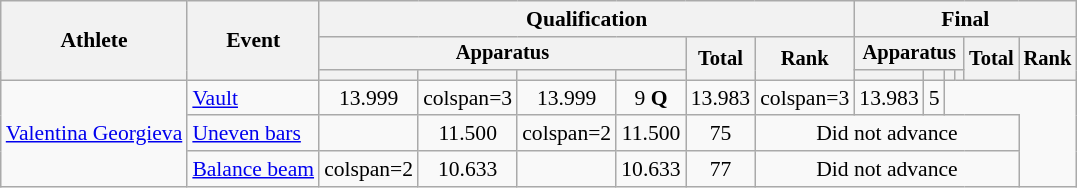<table class="wikitable" style="font-size:90%">
<tr>
<th rowspan=3>Athlete</th>
<th rowspan=3>Event</th>
<th colspan=6>Qualification</th>
<th colspan=6>Final</th>
</tr>
<tr style="font-size:95%">
<th colspan=4>Apparatus</th>
<th rowspan=2>Total</th>
<th rowspan=2>Rank</th>
<th colspan=4>Apparatus</th>
<th rowspan=2>Total</th>
<th rowspan=2>Rank</th>
</tr>
<tr style="font-size:95%">
<th></th>
<th></th>
<th></th>
<th></th>
<th></th>
<th></th>
<th></th>
<th></th>
</tr>
<tr align=center>
<td align=left rowspan=3><a href='#'>Valentina Georgieva</a></td>
<td align=left><a href='#'>Vault</a></td>
<td>13.999</td>
<td>colspan=3 </td>
<td>13.999</td>
<td>9 <strong>Q</strong></td>
<td>13.983</td>
<td>colspan=3 </td>
<td>13.983</td>
<td>5</td>
</tr>
<tr align=center>
<td align=left><a href='#'>Uneven bars</a></td>
<td></td>
<td>11.500</td>
<td>colspan=2 </td>
<td>11.500</td>
<td>75</td>
<td colspan=6>Did not advance</td>
</tr>
<tr align=center>
<td align=left><a href='#'>Balance beam</a></td>
<td>colspan=2 </td>
<td>10.633</td>
<td></td>
<td>10.633</td>
<td>77</td>
<td colspan=6>Did not advance</td>
</tr>
</table>
